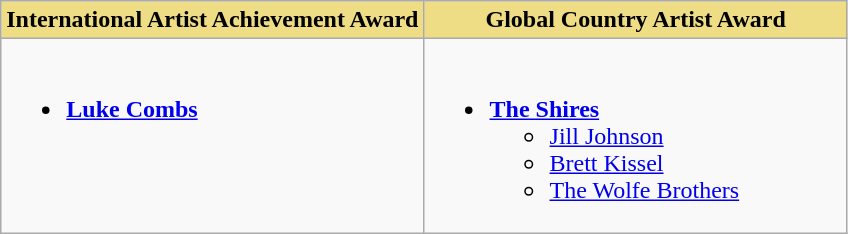<table class="wikitable">
<tr>
<th style="background:#EEDD85;" width="50%">International Artist Achievement Award</th>
<th style="background:#EEDD85;" width="50%">Global Country Artist Award</th>
</tr>
<tr>
<td valign="top"><br><ul><li><strong><a href='#'>Luke Combs</a></strong></li></ul></td>
<td valign="top"><br><ul><li><strong><a href='#'>The Shires</a></strong><ul><li><a href='#'>Jill Johnson</a></li><li><a href='#'>Brett Kissel</a></li><li><a href='#'>The Wolfe Brothers</a></li></ul></li></ul></td>
</tr>
</table>
